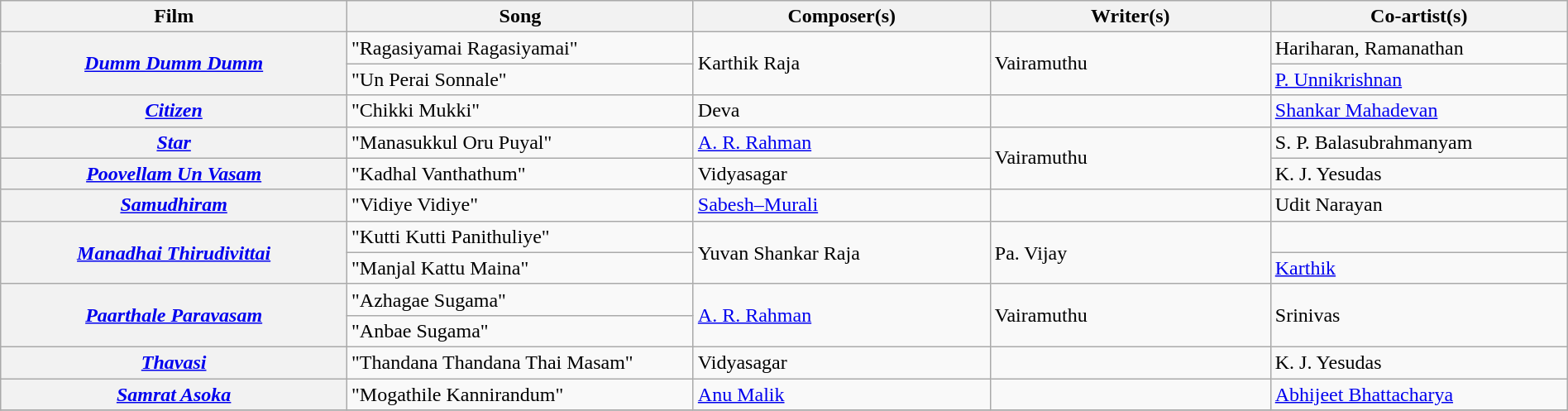<table class="wikitable plainrowheaders" width="100%" textcolor:#000;">
<tr>
<th scope="col" width=21%><strong>Film</strong></th>
<th scope="col" width=21%><strong>Song</strong></th>
<th scope="col" width=18%><strong>Composer(s)</strong></th>
<th scope="col" width=17%><strong>Writer(s)</strong></th>
<th scope="col" width=18%><strong>Co-artist(s)</strong></th>
</tr>
<tr>
<th scope="row" rowspan="2"><strong><em><a href='#'>Dumm Dumm Dumm</a></em></strong></th>
<td>"Ragasiyamai Ragasiyamai"</td>
<td rowspan="2">Karthik Raja</td>
<td rowspan="2">Vairamuthu</td>
<td>Hariharan, Ramanathan</td>
</tr>
<tr>
<td>"Un Perai Sonnale"</td>
<td><a href='#'>P. Unnikrishnan</a></td>
</tr>
<tr>
<th scope="row"><em><a href='#'><strong>Citizen</strong></a></em></th>
<td>"Chikki Mukki"</td>
<td>Deva</td>
<td></td>
<td><a href='#'>Shankar Mahadevan</a></td>
</tr>
<tr>
<th scope="row"><em><a href='#'><strong>Star</strong></a></em></th>
<td>"Manasukkul Oru Puyal"</td>
<td><a href='#'>A. R. Rahman</a></td>
<td rowspan=2>Vairamuthu</td>
<td>S. P. Balasubrahmanyam</td>
</tr>
<tr>
<th scope="row"><strong><em><a href='#'>Poovellam Un Vasam</a></em></strong></th>
<td>"Kadhal Vanthathum"</td>
<td>Vidyasagar</td>
<td>K. J. Yesudas</td>
</tr>
<tr>
<th scope="row"><strong><em><a href='#'>Samudhiram</a></em></strong></th>
<td>"Vidiye Vidiye"</td>
<td><a href='#'>Sabesh–Murali</a></td>
<td></td>
<td>Udit Narayan</td>
</tr>
<tr>
<th scope="row" rowspan="2"><strong><em><a href='#'>Manadhai Thirudivittai</a></em></strong></th>
<td>"Kutti Kutti Panithuliye"</td>
<td rowspan="2">Yuvan Shankar Raja</td>
<td rowspan="2">Pa. Vijay</td>
<td></td>
</tr>
<tr>
<td>"Manjal Kattu Maina"</td>
<td><a href='#'>Karthik</a></td>
</tr>
<tr>
<th scope="row" rowspan="2"><strong><em><a href='#'>Paarthale Paravasam</a></em></strong></th>
<td>"Azhagae Sugama"</td>
<td rowspan="2"><a href='#'>A. R. Rahman</a></td>
<td rowspan="2">Vairamuthu</td>
<td rowspan="2">Srinivas</td>
</tr>
<tr>
<td>"Anbae Sugama"</td>
</tr>
<tr>
<th scope="row"><strong><em><a href='#'>Thavasi</a></em></strong></th>
<td>"Thandana Thandana Thai Masam"</td>
<td>Vidyasagar</td>
<td></td>
<td>K. J. Yesudas</td>
</tr>
<tr>
<th scope="row"><a href='#'><strong><em>Samrat Asoka</em></strong></a></th>
<td>"Mogathile Kannirandum"</td>
<td><a href='#'>Anu Malik</a></td>
<td></td>
<td><a href='#'>Abhijeet Bhattacharya</a></td>
</tr>
<tr>
</tr>
</table>
